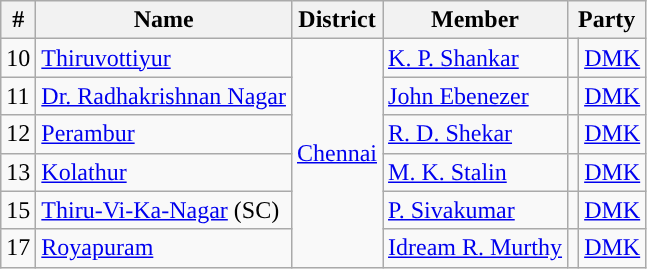<table class="wikitable">
<tr>
<th>#</th>
<th>Name</th>
<th>District</th>
<th>Member</th>
<th colspan="2">Party</th>
</tr>
<tr>
<td>10</td>
<td><a href='#'>Thiruvottiyur</a></td>
<td rowspan="6"><a href='#'>Chennai</a></td>
<td><a href='#'>K. P. Shankar</a></td>
<td style="background-color: "></td>
<td><a href='#'>DMK</a></td>
</tr>
<tr>
<td>11</td>
<td><a href='#'>Dr. Radhakrishnan Nagar</a></td>
<td><a href='#'>John Ebenezer</a></td>
<td style="background-color: "></td>
<td><a href='#'>DMK</a></td>
</tr>
<tr>
<td>12</td>
<td><a href='#'>Perambur</a></td>
<td><a href='#'>R. D. Shekar</a></td>
<td style="background-color: "></td>
<td><a href='#'>DMK</a></td>
</tr>
<tr>
<td>13</td>
<td><a href='#'>Kolathur</a></td>
<td><a href='#'>M. K. Stalin</a></td>
<td style="background-color: "></td>
<td><a href='#'>DMK</a></td>
</tr>
<tr>
<td>15</td>
<td><a href='#'>Thiru-Vi-Ka-Nagar</a> (SC)</td>
<td><a href='#'>P. Sivakumar</a></td>
<td style="background-color: "></td>
<td><a href='#'>DMK</a></td>
</tr>
<tr>
<td>17</td>
<td><a href='#'>Royapuram</a></td>
<td><a href='#'>Idream R. Murthy</a></td>
<td style="background-color: "></td>
<td><a href='#'>DMK</a></td>
</tr>
</table>
